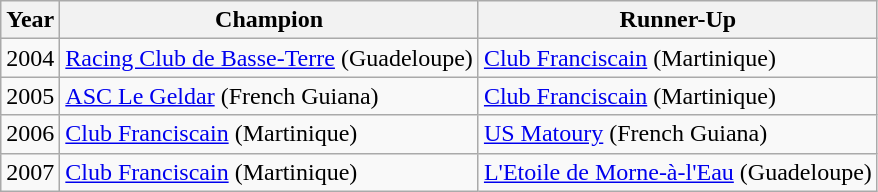<table class="wikitable">
<tr>
<th>Year</th>
<th>Champion</th>
<th>Runner-Up</th>
</tr>
<tr>
<td>2004</td>
<td><a href='#'>Racing Club de Basse-Terre</a> (Guadeloupe)</td>
<td><a href='#'>Club Franciscain</a> (Martinique)</td>
</tr>
<tr>
<td>2005</td>
<td><a href='#'>ASC Le Geldar</a> (French Guiana)</td>
<td><a href='#'>Club Franciscain</a> (Martinique)</td>
</tr>
<tr>
<td>2006</td>
<td><a href='#'>Club Franciscain</a> (Martinique)</td>
<td><a href='#'>US Matoury</a> (French Guiana)</td>
</tr>
<tr>
<td>2007</td>
<td><a href='#'>Club Franciscain</a> (Martinique)</td>
<td><a href='#'>L'Etoile de Morne-à-l'Eau</a> (Guadeloupe)</td>
</tr>
</table>
